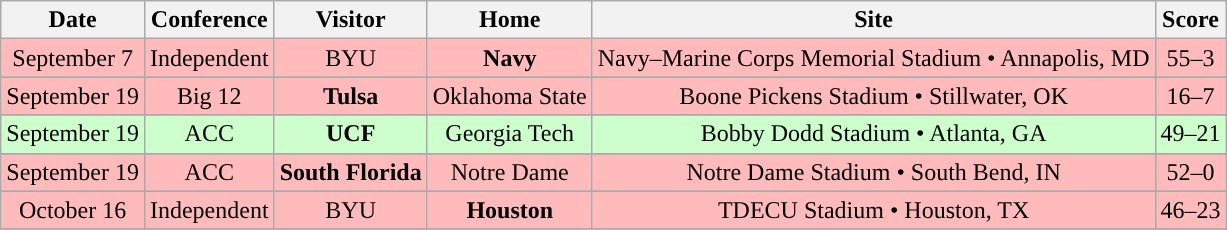<table class="wikitable" style="text-align:center">
<tr>
<th>Date</th>
<th>Conference</th>
<th>Visitor</th>
<th>Home</th>
<th>Site</th>
<th>Score</th>
</tr>
<tr style="background:#fbb;">
<td>September 7</td>
<td>Independent</td>
<td>BYU</td>
<td><strong>Navy</strong></td>
<td>Navy–Marine Corps Memorial Stadium • Annapolis, MD</td>
<td>55–3</td>
</tr>
<tr>
</tr>
<tr style="background:#fbb;">
<td>September 19</td>
<td>Big 12</td>
<td><strong>Tulsa</strong></td>
<td>Oklahoma State</td>
<td>Boone Pickens Stadium • Stillwater, OK</td>
<td>16–7</td>
</tr>
<tr>
</tr>
<tr style="background:#cfc;">
<td>September 19</td>
<td>ACC</td>
<td><strong>UCF</strong></td>
<td>Georgia Tech</td>
<td>Bobby Dodd Stadium • Atlanta, GA</td>
<td>49–21</td>
</tr>
<tr>
</tr>
<tr style="background:#fbb;">
<td>September 19</td>
<td>ACC</td>
<td><strong>South Florida</strong></td>
<td>Notre Dame</td>
<td>Notre Dame Stadium • South Bend, IN</td>
<td>52–0</td>
</tr>
<tr>
</tr>
<tr style="background:#fbb;">
<td>October 16</td>
<td>Independent</td>
<td>BYU</td>
<td><strong>Houston</strong></td>
<td>TDECU Stadium • Houston, TX</td>
<td>46–23</td>
</tr>
<tr>
</tr>
</table>
